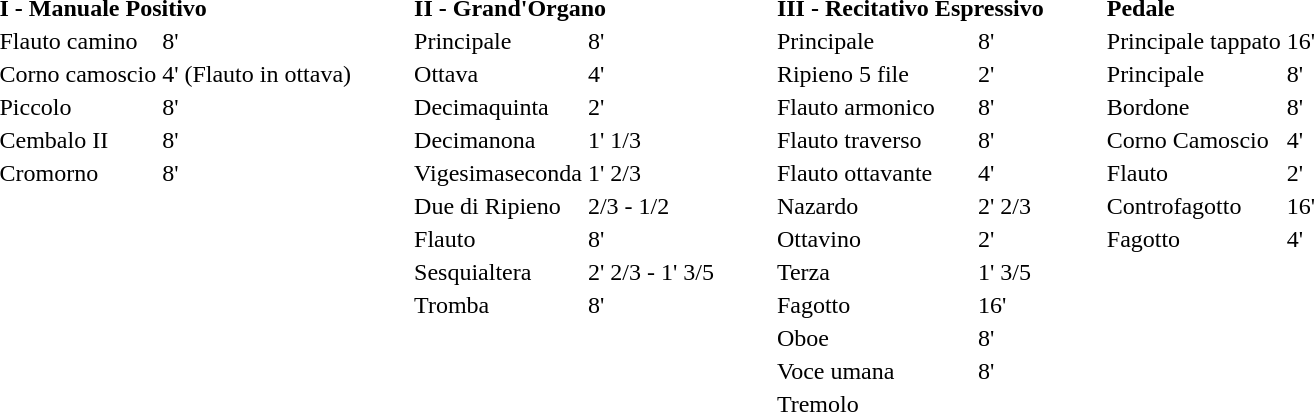<table border="0" cellpadding="18" cellspacing="24" style="border-collapse:collapse;">
<tr>
<td style="vertical-align:top"><br><table border="0">
<tr>
<td colspan="3"><strong>I - Manuale Positivo</strong></td>
</tr>
<tr>
<td>Flauto camino</td>
<td>8'</td>
</tr>
<tr>
<td>Corno camoscio</td>
<td>4' (Flauto in ottava)</td>
</tr>
<tr>
<td>Piccolo</td>
<td>8'</td>
</tr>
<tr>
<td>Cembalo II</td>
<td>8'</td>
</tr>
<tr>
<td>Cromorno</td>
<td>8'</td>
</tr>
<tr>
</tr>
</table>
</td>
<td style="vertical-align:top"><br><table border="0">
<tr>
<td colspan="3"><strong>II - Grand'Organo</strong></td>
</tr>
<tr>
<td>Principale</td>
<td>8'</td>
</tr>
<tr>
<td>Ottava</td>
<td>4'</td>
</tr>
<tr>
<td>Decimaquinta</td>
<td>2'</td>
</tr>
<tr>
<td>Decimanona</td>
<td>1' 1/3</td>
</tr>
<tr>
<td>Vigesimaseconda</td>
<td>1' 2/3</td>
</tr>
<tr>
<td>Due di Ripieno</td>
<td>2/3 - 1/2</td>
</tr>
<tr>
<td>Flauto</td>
<td>8'</td>
</tr>
<tr>
<td>Sesquialtera</td>
<td>2' 2/3 - 1' 3/5</td>
</tr>
<tr>
<td>Tromba</td>
<td>8'</td>
</tr>
<tr>
</tr>
</table>
</td>
<td style="vertical-align:top"><br><table border="0">
<tr>
<td colspan="3"><strong>III - Recitativo Espressivo</strong></td>
</tr>
<tr>
<td>Principale</td>
<td>8'</td>
</tr>
<tr>
<td>Ripieno 5 file</td>
<td>2'</td>
</tr>
<tr>
<td>Flauto armonico</td>
<td>8'</td>
</tr>
<tr>
<td>Flauto traverso</td>
<td>8'</td>
</tr>
<tr>
<td>Flauto ottavante</td>
<td>4'</td>
</tr>
<tr>
<td>Nazardo</td>
<td>2' 2/3</td>
</tr>
<tr>
<td>Ottavino</td>
<td>2'</td>
</tr>
<tr>
<td>Terza</td>
<td>1' 3/5</td>
</tr>
<tr>
<td>Fagotto</td>
<td>16'</td>
</tr>
<tr>
<td>Oboe</td>
<td>8'</td>
</tr>
<tr>
<td>Voce umana</td>
<td>8'</td>
</tr>
<tr>
<td>Tremolo</td>
</tr>
<tr>
</tr>
</table>
</td>
<td style="vertical-align:top"><br><table border="0">
<tr>
<td colspan="3"><strong>Pedale</strong></td>
</tr>
<tr>
<td>Principale tappato</td>
<td>16'</td>
</tr>
<tr>
<td>Principale</td>
<td>8'</td>
</tr>
<tr>
<td>Bordone</td>
<td>8'</td>
</tr>
<tr>
<td>Corno Camoscio</td>
<td>4'</td>
</tr>
<tr>
<td>Flauto</td>
<td>2'</td>
</tr>
<tr>
<td>Controfagotto</td>
<td>16'</td>
</tr>
<tr>
<td>Fagotto</td>
<td>4'</td>
</tr>
<tr>
</tr>
</table>
</td>
</tr>
</table>
